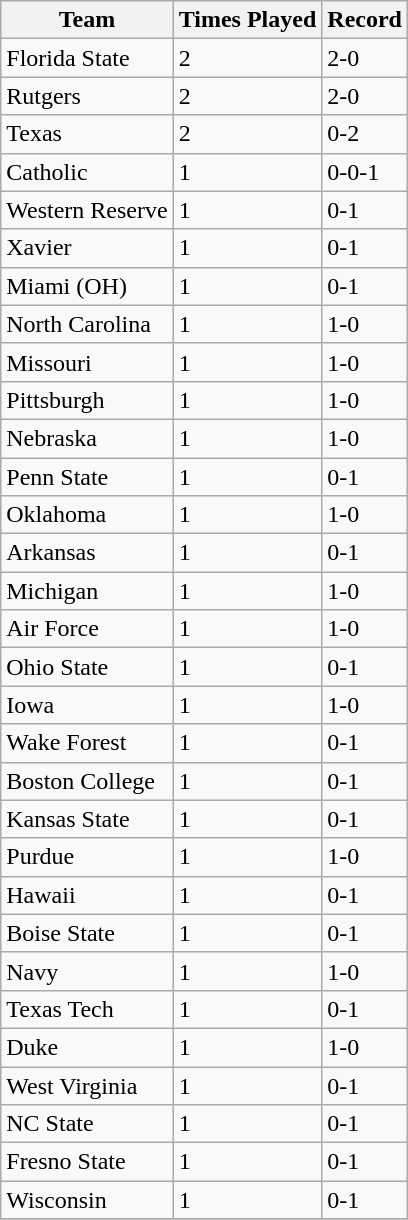<table class="wikitable">
<tr>
<th>Team</th>
<th>Times Played</th>
<th>Record</th>
</tr>
<tr>
<td>Florida State</td>
<td>2</td>
<td>2-0</td>
</tr>
<tr>
<td>Rutgers</td>
<td>2</td>
<td>2-0</td>
</tr>
<tr>
<td>Texas</td>
<td>2</td>
<td>0-2</td>
</tr>
<tr>
<td>Catholic</td>
<td>1</td>
<td>0-0-1</td>
</tr>
<tr>
<td>Western Reserve</td>
<td>1</td>
<td>0-1</td>
</tr>
<tr>
<td>Xavier</td>
<td>1</td>
<td>0-1</td>
</tr>
<tr>
<td>Miami (OH)</td>
<td>1</td>
<td>0-1</td>
</tr>
<tr>
<td>North Carolina</td>
<td>1</td>
<td>1-0</td>
</tr>
<tr>
<td>Missouri</td>
<td>1</td>
<td>1-0</td>
</tr>
<tr>
<td>Pittsburgh</td>
<td>1</td>
<td>1-0</td>
</tr>
<tr>
<td>Nebraska</td>
<td>1</td>
<td>1-0</td>
</tr>
<tr>
<td>Penn State</td>
<td>1</td>
<td>0-1</td>
</tr>
<tr>
<td>Oklahoma</td>
<td>1</td>
<td>1-0</td>
</tr>
<tr>
<td>Arkansas</td>
<td>1</td>
<td>0-1</td>
</tr>
<tr>
<td>Michigan</td>
<td>1</td>
<td>1-0</td>
</tr>
<tr>
<td>Air Force</td>
<td>1</td>
<td>1-0</td>
</tr>
<tr>
<td>Ohio State</td>
<td>1</td>
<td>0-1</td>
</tr>
<tr>
<td>Iowa</td>
<td>1</td>
<td>1-0</td>
</tr>
<tr>
<td>Wake Forest</td>
<td>1</td>
<td>0-1</td>
</tr>
<tr>
<td>Boston College</td>
<td>1</td>
<td>0-1</td>
</tr>
<tr>
<td>Kansas State</td>
<td>1</td>
<td>0-1</td>
</tr>
<tr>
<td>Purdue</td>
<td>1</td>
<td>1-0</td>
</tr>
<tr>
<td>Hawaii</td>
<td>1</td>
<td>0-1</td>
</tr>
<tr>
<td>Boise State</td>
<td>1</td>
<td>0-1</td>
</tr>
<tr>
<td>Navy</td>
<td>1</td>
<td>1-0</td>
</tr>
<tr>
<td>Texas Tech</td>
<td>1</td>
<td>0-1</td>
</tr>
<tr>
<td>Duke</td>
<td>1</td>
<td>1-0</td>
</tr>
<tr>
<td>West Virginia</td>
<td>1</td>
<td>0-1</td>
</tr>
<tr>
<td>NC State</td>
<td>1</td>
<td>0-1</td>
</tr>
<tr>
<td>Fresno State</td>
<td>1</td>
<td>0-1</td>
</tr>
<tr>
<td>Wisconsin</td>
<td>1</td>
<td>0-1</td>
</tr>
<tr>
</tr>
</table>
